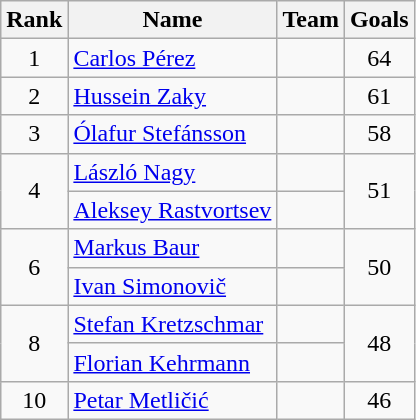<table class="wikitable" style="text-align: center;">
<tr>
<th>Rank</th>
<th>Name</th>
<th>Team</th>
<th>Goals</th>
</tr>
<tr>
<td>1</td>
<td align="left"><a href='#'>Carlos Pérez</a></td>
<td align="left"></td>
<td>64</td>
</tr>
<tr>
<td>2</td>
<td align="left"><a href='#'>Hussein Zaky</a></td>
<td align="left"></td>
<td>61</td>
</tr>
<tr>
<td>3</td>
<td align="left"><a href='#'>Ólafur Stefánsson</a></td>
<td align="left"></td>
<td>58</td>
</tr>
<tr>
<td rowspan=2>4</td>
<td align="left"><a href='#'>László Nagy</a></td>
<td align="left"></td>
<td rowspan=2>51</td>
</tr>
<tr>
<td align="left"><a href='#'>Aleksey Rastvortsev</a></td>
<td align="left"></td>
</tr>
<tr>
<td rowspan=2>6</td>
<td align="left"><a href='#'>Markus Baur</a></td>
<td align="left"></td>
<td rowspan=2>50</td>
</tr>
<tr>
<td align="left"><a href='#'>Ivan Simonovič</a></td>
<td align="left"></td>
</tr>
<tr>
<td rowspan=2>8</td>
<td align="left"><a href='#'>Stefan Kretzschmar</a></td>
<td align="left"></td>
<td rowspan=2>48</td>
</tr>
<tr>
<td align="left"><a href='#'>Florian Kehrmann</a></td>
<td align="left"></td>
</tr>
<tr>
<td>10</td>
<td align="left"><a href='#'>Petar Metličić</a></td>
<td align="left"></td>
<td>46</td>
</tr>
</table>
